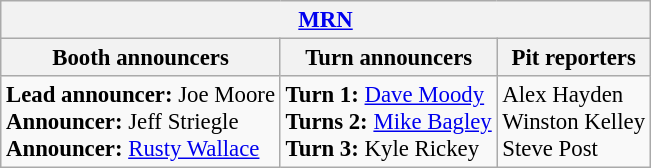<table class="wikitable" style="font-size: 95%">
<tr>
<th colspan="3"><a href='#'>MRN</a></th>
</tr>
<tr>
<th>Booth announcers</th>
<th>Turn announcers</th>
<th>Pit reporters</th>
</tr>
<tr>
<td><strong>Lead announcer:</strong> Joe Moore<br><strong>Announcer:</strong> Jeff Striegle<br><strong>Announcer:</strong> <a href='#'>Rusty Wallace</a></td>
<td><strong>Turn 1:</strong> <a href='#'>Dave Moody</a> <br><strong>Turns 2:</strong> <a href='#'>Mike Bagley</a><br><strong>Turn 3:</strong> Kyle Rickey</td>
<td>Alex Hayden<br>Winston Kelley<br>Steve Post</td>
</tr>
</table>
